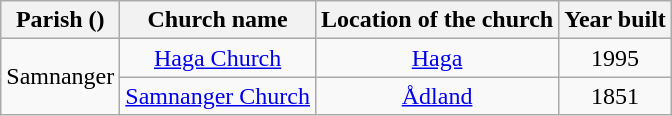<table class="wikitable" style="text-align:center">
<tr>
<th>Parish ()</th>
<th>Church name</th>
<th>Location of the church</th>
<th>Year built</th>
</tr>
<tr>
<td rowspan="2">Samnanger</td>
<td><a href='#'>Haga Church</a></td>
<td><a href='#'>Haga</a></td>
<td>1995</td>
</tr>
<tr>
<td><a href='#'>Samnanger Church</a></td>
<td><a href='#'>Ådland</a></td>
<td>1851</td>
</tr>
</table>
